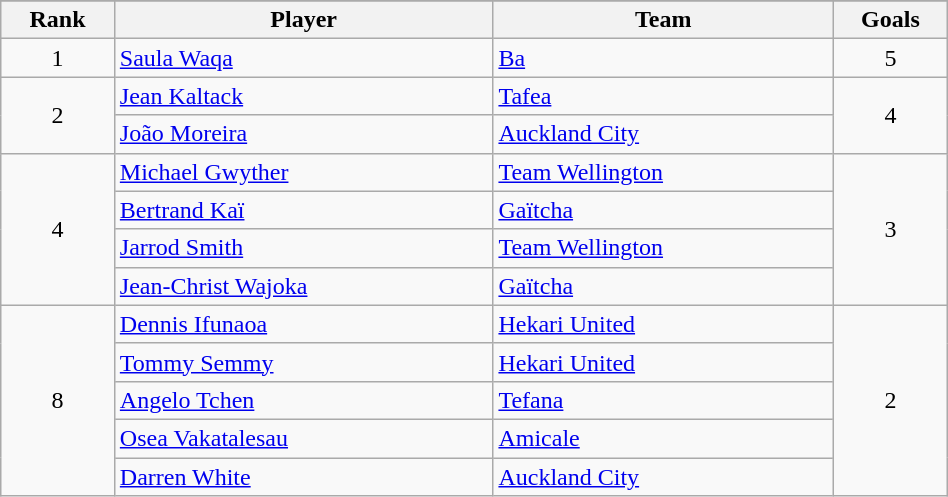<table class="wikitable" style="text-align:center; width:50%;">
<tr>
</tr>
<tr>
<th style="width:12%;">Rank</th>
<th style="width:40%;">Player</th>
<th style="width:36%;">Team</th>
<th style="width:12%;">Goals</th>
</tr>
<tr>
<td rowspan=1>1</td>
<td align=left> <a href='#'>Saula Waqa</a></td>
<td align=left> <a href='#'>Ba</a></td>
<td rowspan=1>5</td>
</tr>
<tr>
<td rowspan=2>2</td>
<td align=left> <a href='#'>Jean Kaltack</a></td>
<td align=left> <a href='#'>Tafea</a></td>
<td rowspan=2>4</td>
</tr>
<tr>
<td align=left> <a href='#'>João Moreira</a></td>
<td align=left> <a href='#'>Auckland City</a></td>
</tr>
<tr>
<td rowspan=4>4</td>
<td align=left> <a href='#'>Michael Gwyther</a></td>
<td align=left> <a href='#'>Team Wellington</a></td>
<td rowspan=4>3</td>
</tr>
<tr>
<td align=left> <a href='#'>Bertrand Kaï</a></td>
<td align=left> <a href='#'>Gaïtcha</a></td>
</tr>
<tr>
<td align=left> <a href='#'>Jarrod Smith</a></td>
<td align=left> <a href='#'>Team Wellington</a></td>
</tr>
<tr>
<td align=left> <a href='#'>Jean-Christ Wajoka</a></td>
<td align=left> <a href='#'>Gaïtcha</a></td>
</tr>
<tr>
<td rowspan=5>8</td>
<td align=left> <a href='#'>Dennis Ifunaoa</a></td>
<td align=left> <a href='#'>Hekari United</a></td>
<td rowspan=5>2</td>
</tr>
<tr>
<td align=left> <a href='#'>Tommy Semmy</a></td>
<td align=left> <a href='#'>Hekari United</a></td>
</tr>
<tr>
<td align=left> <a href='#'>Angelo Tchen</a></td>
<td align=left> <a href='#'>Tefana</a></td>
</tr>
<tr>
<td align=left> <a href='#'>Osea Vakatalesau</a></td>
<td align=left> <a href='#'>Amicale</a></td>
</tr>
<tr>
<td align=left> <a href='#'>Darren White</a></td>
<td align=left> <a href='#'>Auckland City</a></td>
</tr>
</table>
